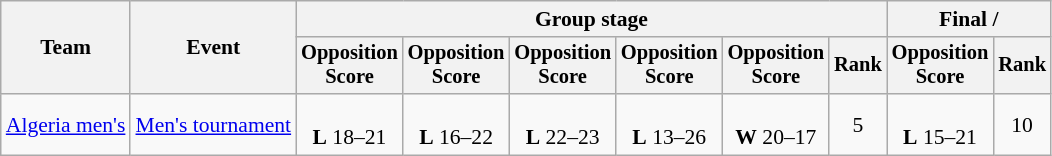<table class="wikitable" style="font-size:90%">
<tr>
<th rowspan=2>Team</th>
<th rowspan=2>Event</th>
<th colspan=6>Group stage</th>
<th colspan=2>Final / </th>
</tr>
<tr style="font-size:95%">
<th>Opposition<br>Score</th>
<th>Opposition<br>Score</th>
<th>Opposition<br>Score</th>
<th>Opposition<br>Score</th>
<th>Opposition<br>Score</th>
<th>Rank</th>
<th>Opposition<br>Score</th>
<th>Rank</th>
</tr>
<tr align=center>
<td align=left><a href='#'>Algeria men's</a></td>
<td align=left><a href='#'>Men's tournament</a></td>
<td><br><strong>L</strong> 18–21</td>
<td><br><strong>L</strong> 16–22</td>
<td><br><strong>L</strong> 22–23</td>
<td><br><strong>L</strong> 13–26</td>
<td><br><strong>W</strong> 20–17</td>
<td>5</td>
<td><br><strong>L</strong> 15–21</td>
<td>10</td>
</tr>
</table>
